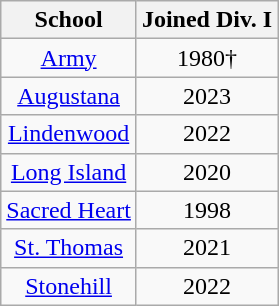<table class="wikitable" style="text-align:center">
<tr>
<th>School</th>
<th>Joined Div. I</th>
</tr>
<tr>
<td><a href='#'>Army</a></td>
<td>1980†</td>
</tr>
<tr>
<td><a href='#'>Augustana</a></td>
<td>2023</td>
</tr>
<tr>
<td><a href='#'>Lindenwood</a></td>
<td>2022</td>
</tr>
<tr>
<td><a href='#'>Long Island</a></td>
<td>2020</td>
</tr>
<tr>
<td><a href='#'>Sacred Heart</a></td>
<td>1998</td>
</tr>
<tr>
<td><a href='#'>St. Thomas</a></td>
<td>2021</td>
</tr>
<tr>
<td><a href='#'>Stonehill</a></td>
<td>2022</td>
</tr>
</table>
